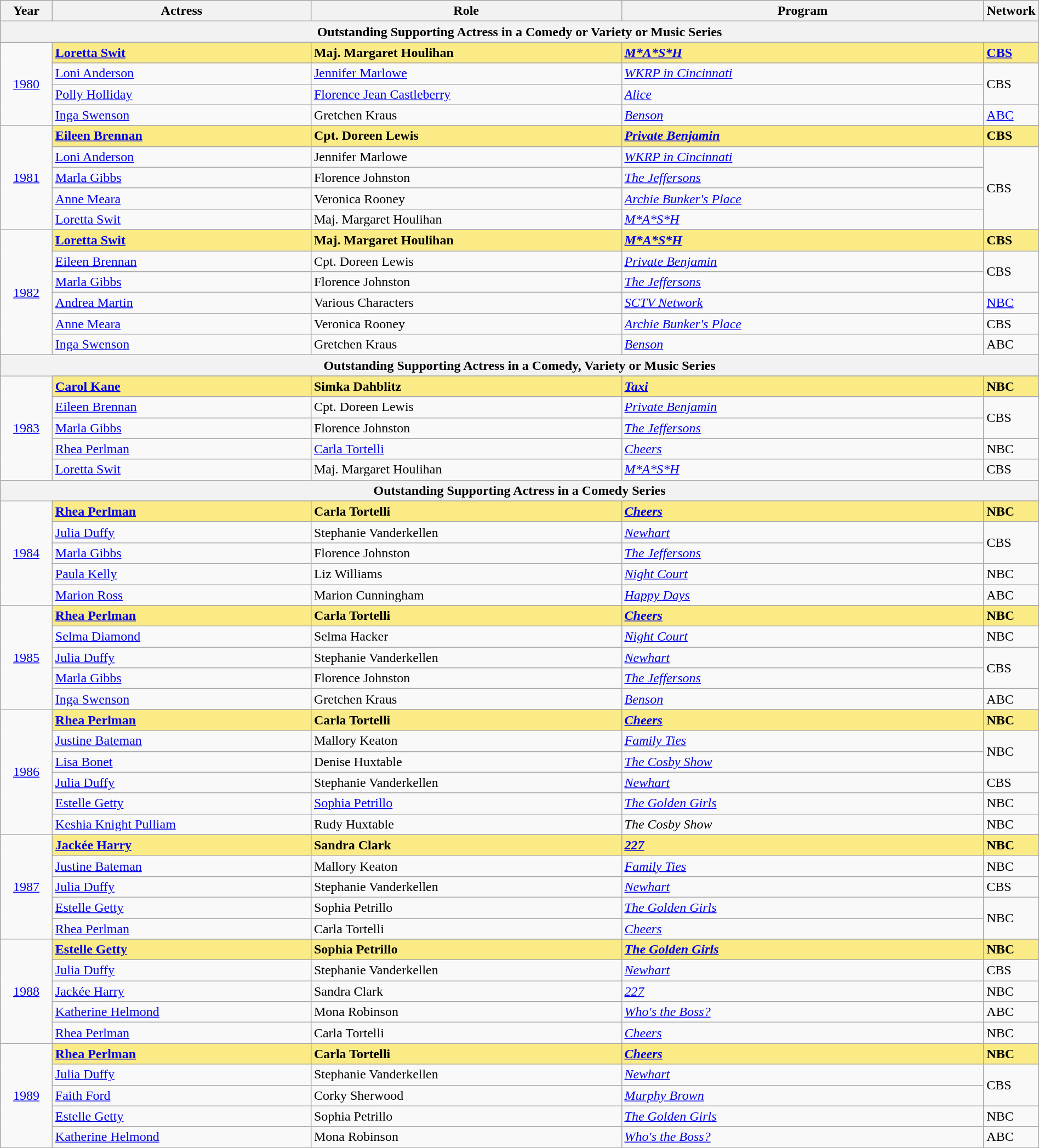<table class="wikitable" style="width:100%">
<tr style="background:#bebebe;">
<th style="width:5%;">Year</th>
<th style="width:25%;">Actress</th>
<th style="width:30%;">Role</th>
<th style="width:35%;">Program</th>
<th style="width:5%;">Network</th>
</tr>
<tr>
<th colspan=5>Outstanding Supporting Actress in a Comedy or Variety or Music Series</th>
</tr>
<tr>
<td rowspan=5 style="text-align:center"><a href='#'>1980</a><br></td>
</tr>
<tr style="background:#FAEB86">
<td><strong><a href='#'>Loretta Swit</a></strong></td>
<td><strong>Maj. Margaret Houlihan</strong></td>
<td><strong><em><a href='#'>M*A*S*H</a></em></strong></td>
<td><strong><a href='#'>CBS</a></strong></td>
</tr>
<tr>
<td><a href='#'>Loni Anderson</a></td>
<td><a href='#'>Jennifer Marlowe</a></td>
<td><em><a href='#'>WKRP in Cincinnati</a></em></td>
<td rowspan=2>CBS</td>
</tr>
<tr>
<td><a href='#'>Polly Holliday</a></td>
<td><a href='#'>Florence Jean Castleberry</a></td>
<td><em><a href='#'>Alice</a></em></td>
</tr>
<tr>
<td><a href='#'>Inga Swenson</a></td>
<td>Gretchen Kraus</td>
<td><em><a href='#'>Benson</a></em></td>
<td><a href='#'>ABC</a></td>
</tr>
<tr>
<td rowspan=6 style="text-align:center"><a href='#'>1981</a><br></td>
</tr>
<tr style="background:#FAEB86">
<td><strong><a href='#'>Eileen Brennan</a></strong></td>
<td><strong>Cpt. Doreen Lewis</strong></td>
<td><strong><em><a href='#'>Private Benjamin</a></em></strong></td>
<td><strong>CBS</strong></td>
</tr>
<tr>
<td><a href='#'>Loni Anderson</a></td>
<td>Jennifer Marlowe</td>
<td><em><a href='#'>WKRP in Cincinnati</a></em></td>
<td rowspan=4>CBS</td>
</tr>
<tr>
<td><a href='#'>Marla Gibbs</a></td>
<td>Florence Johnston</td>
<td><em><a href='#'>The Jeffersons</a></em></td>
</tr>
<tr>
<td><a href='#'>Anne Meara</a></td>
<td>Veronica Rooney</td>
<td><em><a href='#'>Archie Bunker's Place</a></em></td>
</tr>
<tr>
<td><a href='#'>Loretta Swit</a></td>
<td>Maj. Margaret Houlihan</td>
<td><em><a href='#'>M*A*S*H</a></em></td>
</tr>
<tr>
<td rowspan=7 style="text-align:center"><a href='#'>1982</a><br></td>
</tr>
<tr style="background:#FAEB86">
<td><strong><a href='#'>Loretta Swit</a></strong></td>
<td><strong>Maj. Margaret Houlihan</strong></td>
<td><strong><em><a href='#'>M*A*S*H</a></em></strong></td>
<td><strong>CBS</strong></td>
</tr>
<tr>
<td><a href='#'>Eileen Brennan</a></td>
<td>Cpt. Doreen Lewis</td>
<td><em><a href='#'>Private Benjamin</a></em></td>
<td rowspan=2>CBS</td>
</tr>
<tr>
<td><a href='#'>Marla Gibbs</a></td>
<td>Florence Johnston</td>
<td><em><a href='#'>The Jeffersons</a></em></td>
</tr>
<tr>
<td><a href='#'>Andrea Martin</a></td>
<td>Various Characters</td>
<td><em><a href='#'>SCTV Network</a></em></td>
<td><a href='#'>NBC</a></td>
</tr>
<tr>
<td><a href='#'>Anne Meara</a></td>
<td>Veronica Rooney</td>
<td><em><a href='#'>Archie Bunker's Place</a></em></td>
<td>CBS</td>
</tr>
<tr>
<td><a href='#'>Inga Swenson</a></td>
<td>Gretchen Kraus</td>
<td><em><a href='#'>Benson</a></em></td>
<td>ABC</td>
</tr>
<tr>
<th colspan=5>Outstanding Supporting Actress in a Comedy, Variety or Music Series</th>
</tr>
<tr>
<td rowspan=6 style="text-align:center"><a href='#'>1983</a><br></td>
</tr>
<tr style="background:#FAEB86">
<td><strong><a href='#'>Carol Kane</a></strong></td>
<td><strong>Simka Dahblitz</strong></td>
<td><strong><em><a href='#'>Taxi</a></em></strong></td>
<td><strong>NBC</strong></td>
</tr>
<tr>
<td><a href='#'>Eileen Brennan</a></td>
<td>Cpt. Doreen Lewis</td>
<td><em><a href='#'>Private Benjamin</a></em></td>
<td rowspan=2>CBS</td>
</tr>
<tr>
<td><a href='#'>Marla Gibbs</a></td>
<td>Florence Johnston</td>
<td><em><a href='#'>The Jeffersons</a></em></td>
</tr>
<tr>
<td><a href='#'>Rhea Perlman</a></td>
<td><a href='#'>Carla Tortelli</a></td>
<td><em><a href='#'>Cheers</a></em></td>
<td>NBC</td>
</tr>
<tr>
<td><a href='#'>Loretta Swit</a></td>
<td>Maj. Margaret Houlihan</td>
<td><em><a href='#'>M*A*S*H</a></em></td>
<td>CBS</td>
</tr>
<tr>
<th colspan=5>Outstanding Supporting Actress in a Comedy Series</th>
</tr>
<tr>
<td rowspan=6 style="text-align:center"><a href='#'>1984</a><br></td>
</tr>
<tr style="background:#FAEB86">
<td><strong><a href='#'>Rhea Perlman</a></strong></td>
<td><strong>Carla Tortelli</strong></td>
<td><strong><em><a href='#'>Cheers</a></em></strong></td>
<td><strong>NBC</strong></td>
</tr>
<tr>
<td><a href='#'>Julia Duffy</a></td>
<td>Stephanie Vanderkellen</td>
<td><em><a href='#'>Newhart</a></em></td>
<td rowspan=2>CBS</td>
</tr>
<tr>
<td><a href='#'>Marla Gibbs</a></td>
<td>Florence Johnston</td>
<td><em><a href='#'>The Jeffersons</a></em></td>
</tr>
<tr>
<td><a href='#'>Paula Kelly</a></td>
<td>Liz Williams</td>
<td><em><a href='#'>Night Court</a></em></td>
<td>NBC</td>
</tr>
<tr>
<td><a href='#'>Marion Ross</a></td>
<td>Marion Cunningham</td>
<td><em><a href='#'>Happy Days</a></em></td>
<td>ABC</td>
</tr>
<tr>
<td rowspan=6 style="text-align:center"><a href='#'>1985</a><br></td>
</tr>
<tr style="background:#FAEB86">
<td><strong><a href='#'>Rhea Perlman</a></strong></td>
<td><strong>Carla Tortelli</strong></td>
<td><strong><em><a href='#'>Cheers</a></em></strong></td>
<td><strong>NBC</strong></td>
</tr>
<tr>
<td><a href='#'>Selma Diamond</a></td>
<td>Selma Hacker</td>
<td><em><a href='#'>Night Court</a></em></td>
<td>NBC</td>
</tr>
<tr>
<td><a href='#'>Julia Duffy</a></td>
<td>Stephanie Vanderkellen</td>
<td><em><a href='#'>Newhart</a></em></td>
<td rowspan=2>CBS</td>
</tr>
<tr>
<td><a href='#'>Marla Gibbs</a></td>
<td>Florence Johnston</td>
<td><em><a href='#'>The Jeffersons</a></em></td>
</tr>
<tr>
<td><a href='#'>Inga Swenson</a></td>
<td>Gretchen Kraus</td>
<td><em><a href='#'>Benson</a></em></td>
<td>ABC</td>
</tr>
<tr>
<td rowspan=7 style="text-align:center"><a href='#'>1986</a><br></td>
</tr>
<tr style="background:#FAEB86">
<td><strong><a href='#'>Rhea Perlman</a></strong></td>
<td><strong>Carla Tortelli</strong></td>
<td><strong><em><a href='#'>Cheers</a></em></strong></td>
<td><strong>NBC</strong></td>
</tr>
<tr>
<td><a href='#'>Justine Bateman</a></td>
<td>Mallory Keaton</td>
<td><em><a href='#'>Family Ties</a></em></td>
<td rowspan=2>NBC</td>
</tr>
<tr>
<td><a href='#'>Lisa Bonet</a></td>
<td>Denise Huxtable</td>
<td><em><a href='#'>The Cosby Show</a></em></td>
</tr>
<tr>
<td><a href='#'>Julia Duffy</a></td>
<td>Stephanie Vanderkellen</td>
<td><em><a href='#'>Newhart</a></em></td>
<td>CBS</td>
</tr>
<tr>
<td><a href='#'>Estelle Getty</a></td>
<td><a href='#'>Sophia Petrillo</a></td>
<td><em><a href='#'>The Golden Girls</a></em></td>
<td>NBC</td>
</tr>
<tr>
<td><a href='#'>Keshia Knight Pulliam</a></td>
<td>Rudy Huxtable</td>
<td><em>The Cosby Show</em></td>
<td>NBC</td>
</tr>
<tr>
<td rowspan=6 style="text-align:center"><a href='#'>1987</a><br></td>
</tr>
<tr style="background:#FAEB86">
<td><strong><a href='#'>Jackée Harry</a></strong></td>
<td><strong>Sandra Clark</strong></td>
<td><strong><em><a href='#'>227</a></em></strong></td>
<td><strong>NBC</strong></td>
</tr>
<tr>
<td><a href='#'>Justine Bateman</a></td>
<td>Mallory Keaton</td>
<td><em><a href='#'>Family Ties</a></em></td>
<td>NBC</td>
</tr>
<tr>
<td><a href='#'>Julia Duffy</a></td>
<td>Stephanie Vanderkellen</td>
<td><em><a href='#'>Newhart</a></em></td>
<td>CBS</td>
</tr>
<tr>
<td><a href='#'>Estelle Getty</a></td>
<td>Sophia Petrillo</td>
<td><em><a href='#'>The Golden Girls</a></em></td>
<td rowspan=2>NBC</td>
</tr>
<tr>
<td><a href='#'>Rhea Perlman</a></td>
<td>Carla Tortelli</td>
<td><em><a href='#'>Cheers</a></em></td>
</tr>
<tr>
<td rowspan=6 style="text-align:center"><a href='#'>1988</a><br></td>
</tr>
<tr style="background:#FAEB86">
<td><strong><a href='#'>Estelle Getty</a></strong></td>
<td><strong>Sophia Petrillo</strong></td>
<td><strong><em><a href='#'>The Golden Girls</a></em></strong></td>
<td><strong>NBC</strong></td>
</tr>
<tr>
<td><a href='#'>Julia Duffy</a></td>
<td>Stephanie Vanderkellen</td>
<td><em><a href='#'>Newhart</a></em></td>
<td>CBS</td>
</tr>
<tr>
<td><a href='#'>Jackée Harry</a></td>
<td>Sandra Clark</td>
<td><em><a href='#'>227</a></em></td>
<td>NBC</td>
</tr>
<tr>
<td><a href='#'>Katherine Helmond</a></td>
<td>Mona Robinson</td>
<td><em><a href='#'>Who's the Boss?</a></em></td>
<td>ABC</td>
</tr>
<tr>
<td><a href='#'>Rhea Perlman</a></td>
<td>Carla Tortelli</td>
<td><em><a href='#'>Cheers</a></em></td>
<td>NBC</td>
</tr>
<tr>
<td rowspan=6 style="text-align:center"><a href='#'>1989</a><br></td>
</tr>
<tr style="background:#FAEB86">
<td><strong><a href='#'>Rhea Perlman</a></strong></td>
<td><strong>Carla Tortelli</strong></td>
<td><strong><em><a href='#'>Cheers</a></em></strong></td>
<td><strong>NBC</strong></td>
</tr>
<tr>
<td><a href='#'>Julia Duffy</a></td>
<td>Stephanie Vanderkellen</td>
<td><em><a href='#'>Newhart</a></em></td>
<td rowspan=2>CBS</td>
</tr>
<tr>
<td><a href='#'>Faith Ford</a></td>
<td>Corky Sherwood</td>
<td><em><a href='#'>Murphy Brown</a></em></td>
</tr>
<tr>
<td><a href='#'>Estelle Getty</a></td>
<td>Sophia Petrillo</td>
<td><em><a href='#'>The Golden Girls</a></em></td>
<td>NBC</td>
</tr>
<tr>
<td><a href='#'>Katherine Helmond</a></td>
<td>Mona Robinson</td>
<td><em><a href='#'>Who's the Boss?</a></em></td>
<td>ABC</td>
</tr>
</table>
